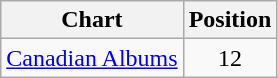<table class="wikitable sortable">
<tr>
<th>Chart</th>
<th>Position</th>
</tr>
<tr>
<td><a href='#'>Canadian Albums</a></td>
<td align="center">12</td>
</tr>
</table>
